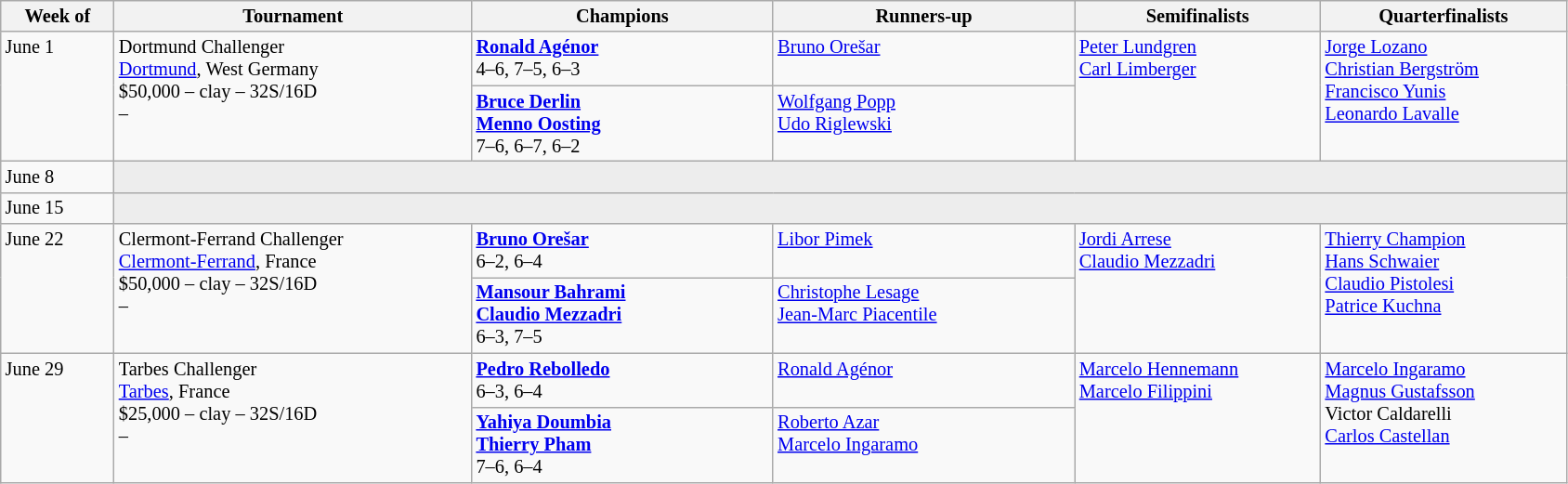<table class="wikitable" style="font-size:85%;">
<tr>
<th width="75">Week of</th>
<th width="250">Tournament</th>
<th width="210">Champions</th>
<th width="210">Runners-up</th>
<th width="170">Semifinalists</th>
<th width="170">Quarterfinalists</th>
</tr>
<tr valign="top">
<td rowspan="2">June 1</td>
<td rowspan="2">Dortmund Challenger<br> <a href='#'>Dortmund</a>, West Germany<br>$50,000 – clay – 32S/16D<br>  – </td>
<td> <strong><a href='#'>Ronald Agénor</a></strong> <br>4–6, 7–5, 6–3</td>
<td> <a href='#'>Bruno Orešar</a></td>
<td rowspan="2"> <a href='#'>Peter Lundgren</a> <br>  <a href='#'>Carl Limberger</a></td>
<td rowspan="2"> <a href='#'>Jorge Lozano</a> <br> <a href='#'>Christian Bergström</a> <br> <a href='#'>Francisco Yunis</a> <br>  <a href='#'>Leonardo Lavalle</a></td>
</tr>
<tr valign="top">
<td> <strong><a href='#'>Bruce Derlin</a></strong> <br> <strong><a href='#'>Menno Oosting</a></strong><br>7–6, 6–7, 6–2</td>
<td> <a href='#'>Wolfgang Popp</a> <br>  <a href='#'>Udo Riglewski</a></td>
</tr>
<tr valign="top">
<td rowspan="1">June 8</td>
<td colspan="5" bgcolor="#ededed"></td>
</tr>
<tr valign="top">
<td rowspan="1">June 15</td>
<td colspan="5" bgcolor="#ededed"></td>
</tr>
<tr valign="top">
<td rowspan="2">June 22</td>
<td rowspan="2">Clermont-Ferrand Challenger<br> <a href='#'>Clermont-Ferrand</a>, France<br>$50,000 – clay – 32S/16D<br>  – </td>
<td> <strong><a href='#'>Bruno Orešar</a></strong> <br>6–2, 6–4</td>
<td> <a href='#'>Libor Pimek</a></td>
<td rowspan="2"> <a href='#'>Jordi Arrese</a> <br>  <a href='#'>Claudio Mezzadri</a></td>
<td rowspan="2"> <a href='#'>Thierry Champion</a> <br> <a href='#'>Hans Schwaier</a> <br> <a href='#'>Claudio Pistolesi</a> <br>  <a href='#'>Patrice Kuchna</a></td>
</tr>
<tr valign="top">
<td> <strong><a href='#'>Mansour Bahrami</a></strong> <br> <strong><a href='#'>Claudio Mezzadri</a></strong><br>6–3, 7–5</td>
<td> <a href='#'>Christophe Lesage</a> <br>  <a href='#'>Jean-Marc Piacentile</a></td>
</tr>
<tr valign="top">
<td rowspan="2">June 29</td>
<td rowspan="2">Tarbes Challenger<br> <a href='#'>Tarbes</a>, France<br>$25,000 – clay – 32S/16D<br>  – </td>
<td> <strong><a href='#'>Pedro Rebolledo</a></strong> <br>6–3, 6–4</td>
<td> <a href='#'>Ronald Agénor</a></td>
<td rowspan="2"> <a href='#'>Marcelo Hennemann</a> <br>  <a href='#'>Marcelo Filippini</a></td>
<td rowspan="2"> <a href='#'>Marcelo Ingaramo</a> <br> <a href='#'>Magnus Gustafsson</a> <br> Victor Caldarelli <br>  <a href='#'>Carlos Castellan</a></td>
</tr>
<tr valign="top">
<td> <strong><a href='#'>Yahiya Doumbia</a></strong> <br> <strong><a href='#'>Thierry Pham</a></strong><br>7–6, 6–4</td>
<td> <a href='#'>Roberto Azar</a> <br>  <a href='#'>Marcelo Ingaramo</a></td>
</tr>
</table>
